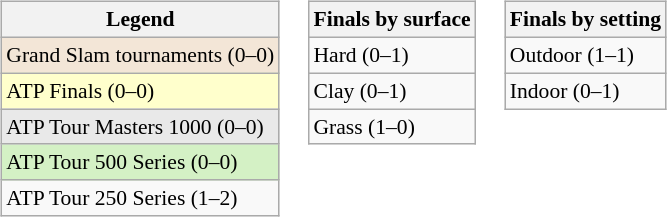<table>
<tr valign=top>
<td><br><table class=wikitable style="font-size:90%">
<tr>
<th>Legend</th>
</tr>
<tr bgcolor=f3e6d7>
<td>Grand Slam tournaments (0–0)</td>
</tr>
<tr bgcolor=ffffcc>
<td>ATP Finals (0–0)</td>
</tr>
<tr bgcolor=e9e9e9>
<td>ATP Tour Masters 1000 (0–0)</td>
</tr>
<tr bgcolor=d4f1c5>
<td>ATP Tour 500 Series (0–0)</td>
</tr>
<tr>
<td>ATP Tour 250 Series (1–2)</td>
</tr>
</table>
</td>
<td><br><table class=wikitable style="font-size:90%">
<tr>
<th>Finals by surface</th>
</tr>
<tr>
<td>Hard (0–1)</td>
</tr>
<tr>
<td>Clay (0–1)</td>
</tr>
<tr>
<td>Grass (1–0)</td>
</tr>
</table>
</td>
<td><br><table class=wikitable style="font-size:90%">
<tr>
<th>Finals by setting</th>
</tr>
<tr>
<td>Outdoor (1–1)</td>
</tr>
<tr>
<td>Indoor (0–1)</td>
</tr>
</table>
</td>
</tr>
</table>
